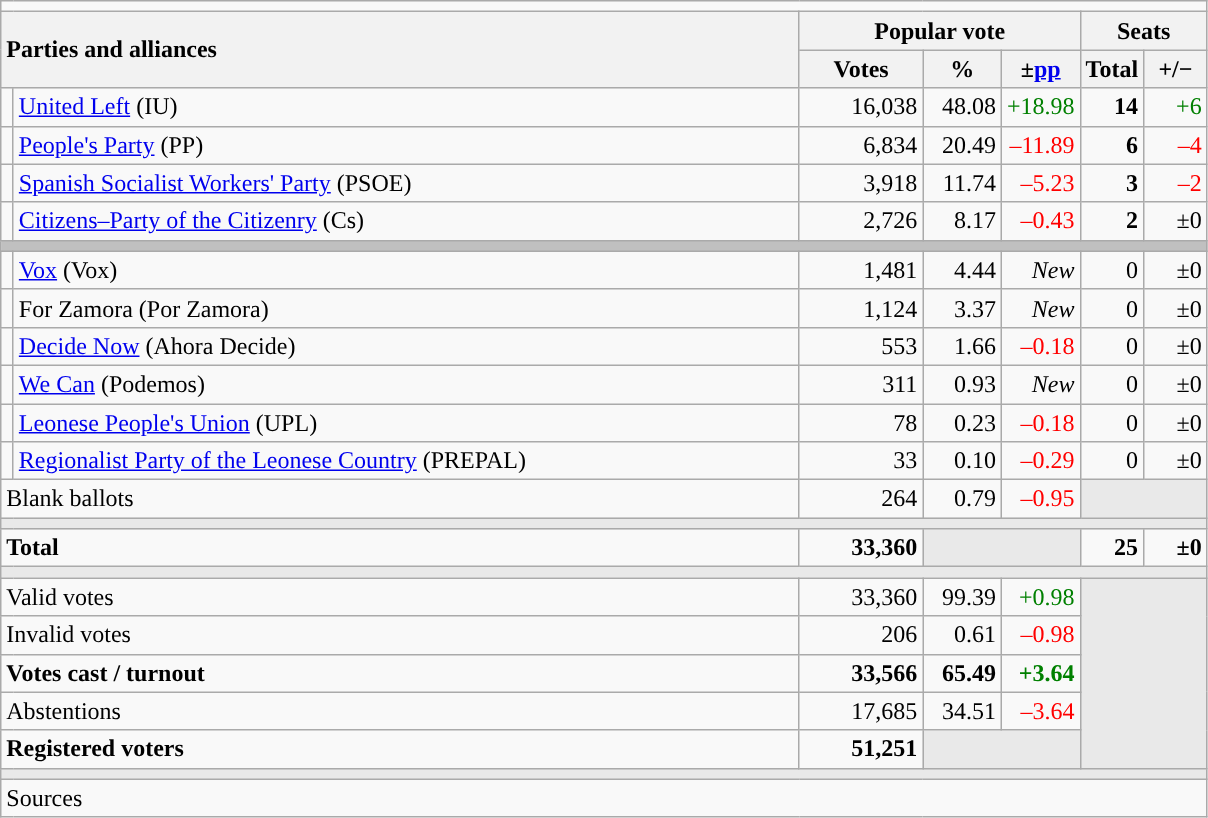<table class="wikitable" style="text-align:right;">
<tr>
<td colspan="7"></td>
</tr>
<tr>
<th style="text-align:left;" rowspan="2" colspan="2" width="525">Parties and alliances</th>
<th colspan="3">Popular vote</th>
<th colspan="2">Seats</th>
</tr>
<tr>
<th width="75">Votes</th>
<th width="45">%</th>
<th width="45">±<a href='#'>pp</a></th>
<th width="35">Total</th>
<th width="35">+/−</th>
</tr>
<tr>
<td width="1" style="color:inherit;background:"></td>
<td align="left"><a href='#'>United Left</a> (IU)</td>
<td>16,038</td>
<td>48.08</td>
<td style="color:green;">+18.98</td>
<td><strong>14</strong></td>
<td style="color:green;">+6</td>
</tr>
<tr>
<td style="color:inherit;background:"></td>
<td align="left"><a href='#'>People's Party</a> (PP)</td>
<td>6,834</td>
<td>20.49</td>
<td style="color:red;">–11.89</td>
<td><strong>6</strong></td>
<td style="color:red;">–4</td>
</tr>
<tr>
<td style="color:inherit;background:"></td>
<td align="left"><a href='#'>Spanish Socialist Workers' Party</a> (PSOE)</td>
<td>3,918</td>
<td>11.74</td>
<td style="color:red;">–5.23</td>
<td><strong>3</strong></td>
<td style="color:red;">–2</td>
</tr>
<tr>
<td style="color:inherit;background:"></td>
<td align="left"><a href='#'>Citizens–Party of the Citizenry</a> (Cs)</td>
<td>2,726</td>
<td>8.17</td>
<td style="color:red;">–0.43</td>
<td><strong>2</strong></td>
<td>±0</td>
</tr>
<tr>
<td colspan="7" bgcolor="#C0C0C0"></td>
</tr>
<tr>
<td style="color:inherit;background:"></td>
<td align="left"><a href='#'>Vox</a> (Vox)</td>
<td>1,481</td>
<td>4.44</td>
<td><em>New</em></td>
<td>0</td>
<td>±0</td>
</tr>
<tr>
<td style="color:inherit;background:"></td>
<td align="left">For Zamora (Por Zamora)</td>
<td>1,124</td>
<td>3.37</td>
<td><em>New</em></td>
<td>0</td>
<td>±0</td>
</tr>
<tr>
<td style="color:inherit;background:"></td>
<td align="left"><a href='#'>Decide Now</a> (Ahora Decide)</td>
<td>553</td>
<td>1.66</td>
<td style="color:red;">–0.18</td>
<td>0</td>
<td>±0</td>
</tr>
<tr>
<td style="color:inherit;background:"></td>
<td align="left"><a href='#'>We Can</a> (Podemos)</td>
<td>311</td>
<td>0.93</td>
<td><em>New</em></td>
<td>0</td>
<td>±0</td>
</tr>
<tr>
<td style="color:inherit;background:"></td>
<td align="left"><a href='#'>Leonese People's Union</a> (UPL)</td>
<td>78</td>
<td>0.23</td>
<td style="color:red;">–0.18</td>
<td>0</td>
<td>±0</td>
</tr>
<tr>
<td style="color:inherit;background:"></td>
<td align="left"><a href='#'>Regionalist Party of the Leonese Country</a> (PREPAL)</td>
<td>33</td>
<td>0.10</td>
<td style="color:red;">–0.29</td>
<td>0</td>
<td>±0</td>
</tr>
<tr>
<td align="left" colspan="2">Blank ballots</td>
<td>264</td>
<td>0.79</td>
<td style="color:red;">–0.95</td>
<td bgcolor="#E9E9E9" colspan="2"></td>
</tr>
<tr>
<td colspan="7" bgcolor="#E9E9E9"></td>
</tr>
<tr style="font-weight:bold;">
<td align="left" colspan="2">Total</td>
<td>33,360</td>
<td bgcolor="#E9E9E9" colspan="2"></td>
<td>25</td>
<td>±0</td>
</tr>
<tr>
<td colspan="7" bgcolor="#E9E9E9"></td>
</tr>
<tr>
<td align="left" colspan="2">Valid votes</td>
<td>33,360</td>
<td>99.39</td>
<td style="color:green;">+0.98</td>
<td bgcolor="#E9E9E9" colspan="2" rowspan="5"></td>
</tr>
<tr>
<td align="left" colspan="2">Invalid votes</td>
<td>206</td>
<td>0.61</td>
<td style="color:red;">–0.98</td>
</tr>
<tr style="font-weight:bold;">
<td align="left" colspan="2">Votes cast / turnout</td>
<td>33,566</td>
<td>65.49</td>
<td style="color:green;">+3.64</td>
</tr>
<tr>
<td align="left" colspan="2">Abstentions</td>
<td>17,685</td>
<td>34.51</td>
<td style="color:red;">–3.64</td>
</tr>
<tr style="font-weight:bold;">
<td align="left" colspan="2">Registered voters</td>
<td>51,251</td>
<td bgcolor="#E9E9E9" colspan="2"></td>
</tr>
<tr>
<td colspan="7" bgcolor="#E9E9E9"></td>
</tr>
<tr>
<td align="left" colspan="7">Sources</td>
</tr>
</table>
